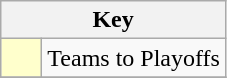<table class="wikitable" style="text-align: center;">
<tr>
<th colspan=2>Key</th>
</tr>
<tr>
<td style="background:#ffffcc; width:20px;"></td>
<td align=left>Teams to Playoffs</td>
</tr>
<tr>
</tr>
</table>
